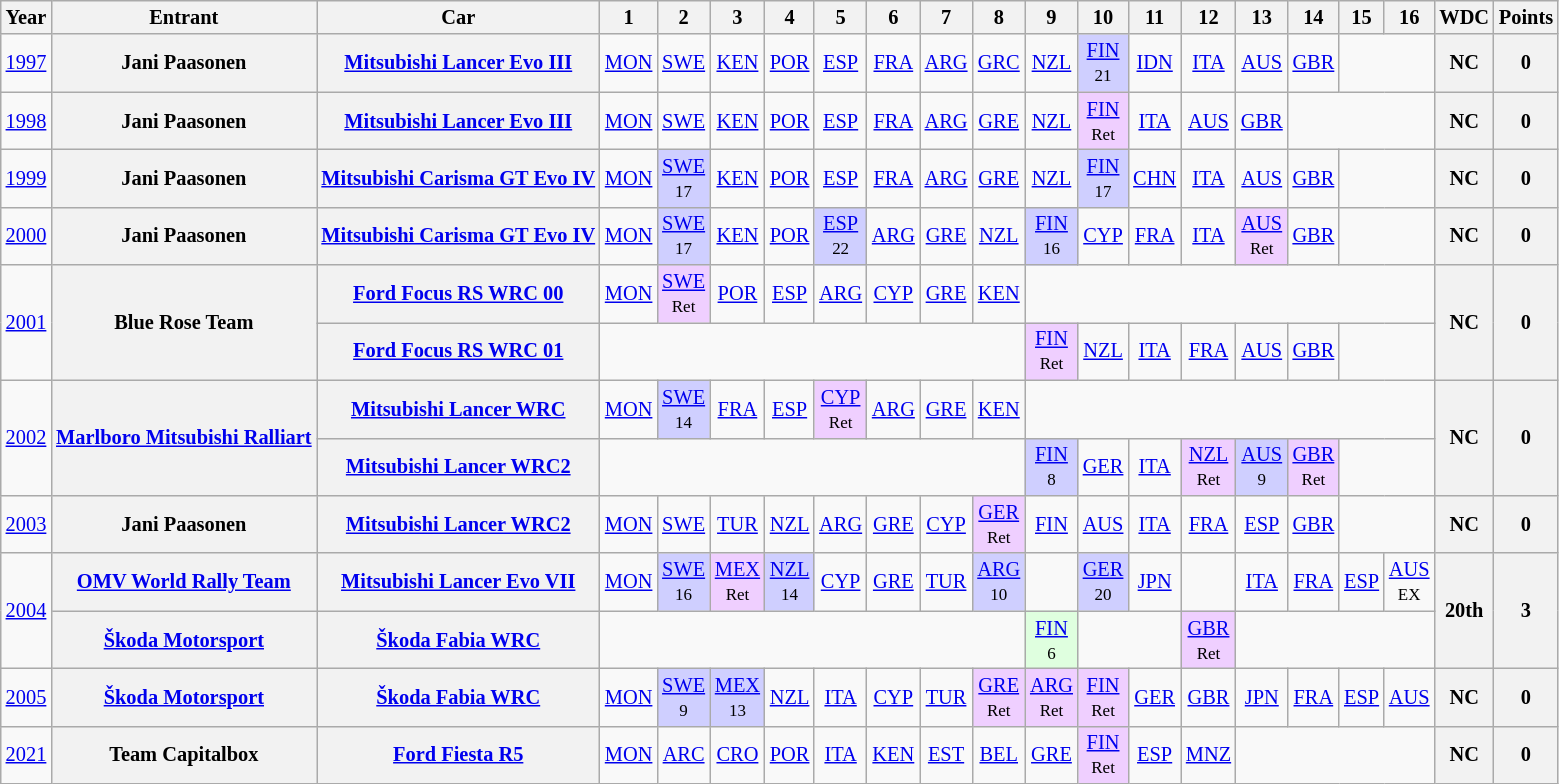<table class="wikitable" style="text-align:center; font-size:85%">
<tr>
<th>Year</th>
<th>Entrant</th>
<th>Car</th>
<th>1</th>
<th>2</th>
<th>3</th>
<th>4</th>
<th>5</th>
<th>6</th>
<th>7</th>
<th>8</th>
<th>9</th>
<th>10</th>
<th>11</th>
<th>12</th>
<th>13</th>
<th>14</th>
<th>15</th>
<th>16</th>
<th>WDC</th>
<th>Points</th>
</tr>
<tr>
<td><a href='#'>1997</a></td>
<th nowrap>Jani Paasonen</th>
<th nowrap><a href='#'>Mitsubishi Lancer Evo III</a></th>
<td><a href='#'>MON</a></td>
<td><a href='#'>SWE</a></td>
<td><a href='#'>KEN</a></td>
<td><a href='#'>POR</a></td>
<td><a href='#'>ESP</a></td>
<td><a href='#'>FRA</a></td>
<td><a href='#'>ARG</a></td>
<td><a href='#'>GRC</a></td>
<td><a href='#'>NZL</a></td>
<td style="background:#CFCFFF;"><a href='#'>FIN</a><br><small>21</small></td>
<td><a href='#'>IDN</a></td>
<td><a href='#'>ITA</a></td>
<td><a href='#'>AUS</a></td>
<td><a href='#'>GBR</a></td>
<td colspan=2></td>
<th>NC</th>
<th>0</th>
</tr>
<tr>
<td><a href='#'>1998</a></td>
<th nowrap>Jani Paasonen</th>
<th nowrap><a href='#'>Mitsubishi Lancer Evo III</a></th>
<td><a href='#'>MON</a></td>
<td><a href='#'>SWE</a></td>
<td><a href='#'>KEN</a></td>
<td><a href='#'>POR</a></td>
<td><a href='#'>ESP</a></td>
<td><a href='#'>FRA</a></td>
<td><a href='#'>ARG</a></td>
<td><a href='#'>GRE</a></td>
<td><a href='#'>NZL</a></td>
<td style="background:#EFCFFF;"><a href='#'>FIN</a><br><small>Ret</small></td>
<td><a href='#'>ITA</a></td>
<td><a href='#'>AUS</a></td>
<td><a href='#'>GBR</a></td>
<td colspan=3></td>
<th>NC</th>
<th>0</th>
</tr>
<tr>
<td><a href='#'>1999</a></td>
<th nowrap>Jani Paasonen</th>
<th nowrap><a href='#'>Mitsubishi Carisma GT Evo IV</a></th>
<td><a href='#'>MON</a></td>
<td style="background:#CFCFFF;"><a href='#'>SWE</a><br><small>17</small></td>
<td><a href='#'>KEN</a></td>
<td><a href='#'>POR</a></td>
<td><a href='#'>ESP</a></td>
<td><a href='#'>FRA</a></td>
<td><a href='#'>ARG</a></td>
<td><a href='#'>GRE</a></td>
<td><a href='#'>NZL</a></td>
<td style="background:#CFCFFF;"><a href='#'>FIN</a><br><small>17</small></td>
<td><a href='#'>CHN</a></td>
<td><a href='#'>ITA</a></td>
<td><a href='#'>AUS</a></td>
<td><a href='#'>GBR</a></td>
<td colspan=2></td>
<th>NC</th>
<th>0</th>
</tr>
<tr>
<td><a href='#'>2000</a></td>
<th nowrap>Jani Paasonen</th>
<th nowrap><a href='#'>Mitsubishi Carisma GT Evo IV</a></th>
<td><a href='#'>MON</a></td>
<td style="background:#CFCFFF;"><a href='#'>SWE</a><br><small>17</small></td>
<td><a href='#'>KEN</a></td>
<td><a href='#'>POR</a></td>
<td style="background:#CFCFFF;"><a href='#'>ESP</a><br><small>22</small></td>
<td><a href='#'>ARG</a></td>
<td><a href='#'>GRE</a></td>
<td><a href='#'>NZL</a></td>
<td style="background:#CFCFFF;"><a href='#'>FIN</a><br><small>16</small></td>
<td><a href='#'>CYP</a></td>
<td><a href='#'>FRA</a></td>
<td><a href='#'>ITA</a></td>
<td style="background:#EFCFFF;"><a href='#'>AUS</a><br><small>Ret</small></td>
<td><a href='#'>GBR</a></td>
<td colspan=2></td>
<th>NC</th>
<th>0</th>
</tr>
<tr>
<td rowspan=2><a href='#'>2001</a></td>
<th rowspan=2 nowrap>Blue Rose Team</th>
<th nowrap><a href='#'>Ford Focus RS WRC 00</a></th>
<td><a href='#'>MON</a></td>
<td style="background:#EFCFFF;"><a href='#'>SWE</a><br><small>Ret</small></td>
<td><a href='#'>POR</a></td>
<td><a href='#'>ESP</a></td>
<td><a href='#'>ARG</a></td>
<td><a href='#'>CYP</a></td>
<td><a href='#'>GRE</a></td>
<td><a href='#'>KEN</a></td>
<td colspan=8></td>
<th rowspan=2>NC</th>
<th rowspan=2>0</th>
</tr>
<tr>
<th nowrap><a href='#'>Ford Focus RS WRC 01</a></th>
<td colspan=8></td>
<td style="background:#EFCFFF;"><a href='#'>FIN</a><br><small>Ret</small></td>
<td><a href='#'>NZL</a></td>
<td><a href='#'>ITA</a></td>
<td><a href='#'>FRA</a></td>
<td><a href='#'>AUS</a></td>
<td><a href='#'>GBR</a></td>
<td colspan=2></td>
</tr>
<tr>
<td rowspan=2><a href='#'>2002</a></td>
<th rowspan=2 nowrap><a href='#'>Marlboro Mitsubishi Ralliart</a></th>
<th nowrap><a href='#'>Mitsubishi Lancer WRC</a></th>
<td><a href='#'>MON</a></td>
<td style="background:#CFCFFF;"><a href='#'>SWE</a><br><small>14</small></td>
<td><a href='#'>FRA</a></td>
<td><a href='#'>ESP</a></td>
<td style="background:#EFCFFF;"><a href='#'>CYP</a><br><small>Ret</small></td>
<td><a href='#'>ARG</a></td>
<td><a href='#'>GRE</a></td>
<td><a href='#'>KEN</a></td>
<td colspan=8></td>
<th rowspan=2>NC</th>
<th rowspan=2>0</th>
</tr>
<tr>
<th nowrap><a href='#'>Mitsubishi Lancer WRC2</a></th>
<td colspan=8></td>
<td style="background:#CFCFFF;"><a href='#'>FIN</a><br><small>8</small></td>
<td><a href='#'>GER</a></td>
<td><a href='#'>ITA</a></td>
<td style="background:#EFCFFF;"><a href='#'>NZL</a><br><small>Ret</small></td>
<td style="background:#CFCFFF;"><a href='#'>AUS</a><br><small>9</small></td>
<td style="background:#EFCFFF;"><a href='#'>GBR</a><br><small>Ret</small></td>
<td colspan=2></td>
</tr>
<tr>
<td><a href='#'>2003</a></td>
<th nowrap>Jani Paasonen</th>
<th nowrap><a href='#'>Mitsubishi Lancer WRC2</a></th>
<td><a href='#'>MON</a></td>
<td><a href='#'>SWE</a></td>
<td><a href='#'>TUR</a></td>
<td><a href='#'>NZL</a></td>
<td><a href='#'>ARG</a></td>
<td><a href='#'>GRE</a></td>
<td><a href='#'>CYP</a></td>
<td style="background:#EFCFFF;"><a href='#'>GER</a><br><small>Ret</small></td>
<td><a href='#'>FIN</a></td>
<td><a href='#'>AUS</a></td>
<td><a href='#'>ITA</a></td>
<td><a href='#'>FRA</a></td>
<td><a href='#'>ESP</a></td>
<td><a href='#'>GBR</a></td>
<td colspan=2></td>
<th>NC</th>
<th>0</th>
</tr>
<tr>
<td rowspan=2><a href='#'>2004</a></td>
<th nowrap><a href='#'>OMV World Rally Team</a></th>
<th nowrap><a href='#'>Mitsubishi Lancer Evo VII</a></th>
<td><a href='#'>MON</a></td>
<td style="background:#CFCFFF;"><a href='#'>SWE</a><br><small>16</small></td>
<td style="background:#EFCFFF;"><a href='#'>MEX</a><br><small>Ret</small></td>
<td style="background:#CFCFFF;"><a href='#'>NZL</a><br><small>14</small></td>
<td><a href='#'>CYP</a></td>
<td><a href='#'>GRE</a></td>
<td><a href='#'>TUR</a></td>
<td style="background:#CFCFFF;"><a href='#'>ARG</a><br><small>10</small></td>
<td></td>
<td style="background:#CFCFFF;"><a href='#'>GER</a><br><small>20</small></td>
<td><a href='#'>JPN</a></td>
<td></td>
<td><a href='#'>ITA</a></td>
<td><a href='#'>FRA</a></td>
<td><a href='#'>ESP</a></td>
<td><a href='#'>AUS</a><br><small>EX</small></td>
<th rowspan=2>20th</th>
<th rowspan=2>3</th>
</tr>
<tr>
<th nowrap><a href='#'>Škoda Motorsport</a></th>
<th nowrap><a href='#'>Škoda Fabia WRC</a></th>
<td colspan=8></td>
<td style="background:#DFFFDF;"><a href='#'>FIN</a><br><small>6</small></td>
<td colspan=2></td>
<td style="background:#EFCFFF;"><a href='#'>GBR</a><br><small>Ret</small></td>
<td colspan=4></td>
</tr>
<tr>
<td><a href='#'>2005</a></td>
<th nowrap><a href='#'>Škoda Motorsport</a></th>
<th nowrap><a href='#'>Škoda Fabia WRC</a></th>
<td><a href='#'>MON</a></td>
<td style="background:#CFCFFF;"><a href='#'>SWE</a><br><small>9</small></td>
<td style="background:#CFCFFF;"><a href='#'>MEX</a><br><small>13</small></td>
<td><a href='#'>NZL</a></td>
<td><a href='#'>ITA</a></td>
<td><a href='#'>CYP</a></td>
<td><a href='#'>TUR</a></td>
<td style="background:#EFCFFF;"><a href='#'>GRE</a><br><small>Ret</small></td>
<td style="background:#EFCFFF;"><a href='#'>ARG</a><br><small>Ret</small></td>
<td style="background:#EFCFFF;"><a href='#'>FIN</a><br><small>Ret</small></td>
<td><a href='#'>GER</a></td>
<td><a href='#'>GBR</a></td>
<td><a href='#'>JPN</a></td>
<td><a href='#'>FRA</a></td>
<td><a href='#'>ESP</a></td>
<td><a href='#'>AUS</a></td>
<th>NC</th>
<th>0</th>
</tr>
<tr>
<td><a href='#'>2021</a></td>
<th nowrap>Team Capitalbox</th>
<th nowrap><a href='#'>Ford Fiesta R5</a></th>
<td><a href='#'>MON</a></td>
<td><a href='#'>ARC</a></td>
<td><a href='#'>CRO</a></td>
<td><a href='#'>POR</a></td>
<td><a href='#'>ITA</a></td>
<td><a href='#'>KEN</a></td>
<td><a href='#'>EST</a></td>
<td><a href='#'>BEL</a></td>
<td><a href='#'>GRE</a></td>
<td style="background:#EFCFFF;"><a href='#'>FIN</a><br><small>Ret</small></td>
<td><a href='#'>ESP</a></td>
<td><a href='#'>MNZ</a></td>
<td colspan=4></td>
<th>NC</th>
<th>0</th>
</tr>
</table>
